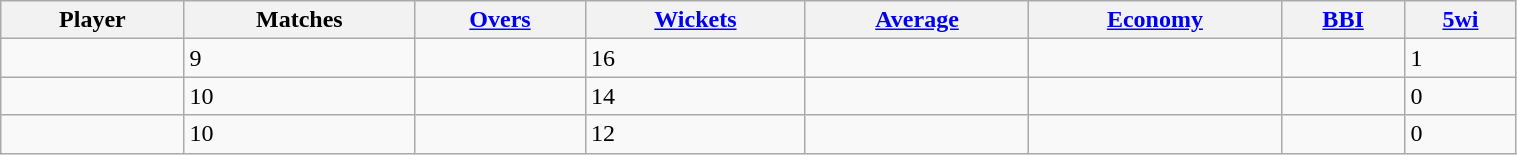<table class="wikitable sortable" style="width:80%;">
<tr>
<th>Player</th>
<th>Matches</th>
<th><a href='#'>Overs</a></th>
<th><a href='#'>Wickets</a></th>
<th><a href='#'>Average</a></th>
<th><a href='#'>Economy</a></th>
<th><a href='#'>BBI</a></th>
<th><a href='#'>5wi</a></th>
</tr>
<tr>
<td></td>
<td>9</td>
<td></td>
<td>16</td>
<td></td>
<td></td>
<td></td>
<td>1</td>
</tr>
<tr>
<td></td>
<td>10</td>
<td></td>
<td>14</td>
<td></td>
<td></td>
<td></td>
<td>0</td>
</tr>
<tr>
<td></td>
<td>10</td>
<td></td>
<td>12</td>
<td></td>
<td></td>
<td></td>
<td>0</td>
</tr>
</table>
